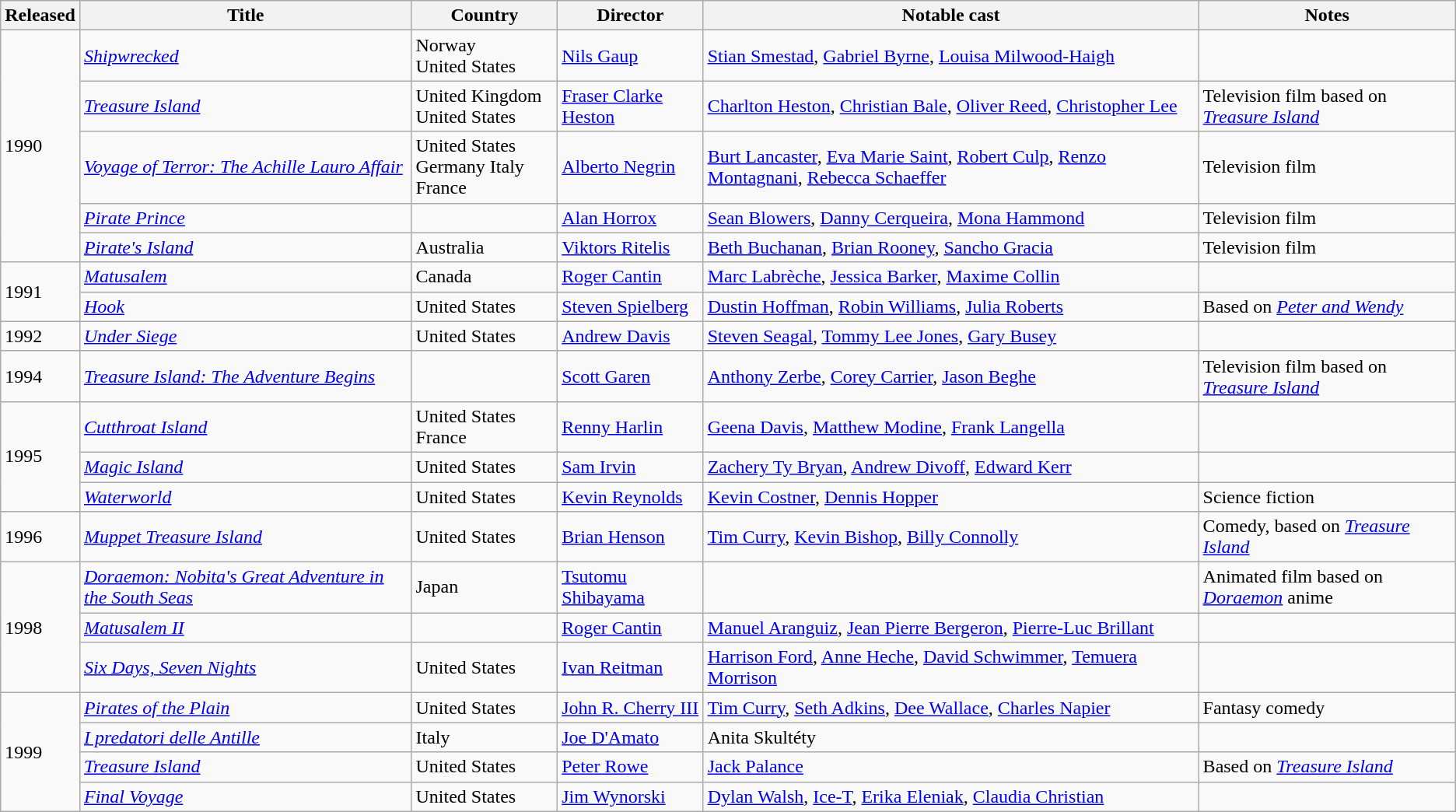<table class="wikitable sortable">
<tr>
<th>Released</th>
<th>Title</th>
<th>Country</th>
<th>Director</th>
<th>Notable cast</th>
<th>Notes</th>
</tr>
<tr>
<td rowspan="5">1990</td>
<td><em><a href='#'>Shipwrecked</a></em></td>
<td>Norway<br>United States</td>
<td><a href='#'>Nils Gaup</a></td>
<td><a href='#'>Stian Smestad</a>, <a href='#'>Gabriel Byrne</a>, <a href='#'>Louisa Milwood-Haigh</a></td>
<td></td>
</tr>
<tr>
<td><em><a href='#'>Treasure Island</a></em></td>
<td>United Kingdom<br>United States</td>
<td><a href='#'>Fraser Clarke Heston</a></td>
<td><a href='#'>Charlton Heston</a>, <a href='#'>Christian Bale</a>, <a href='#'>Oliver Reed</a>, <a href='#'>Christopher Lee</a></td>
<td>Television film based on <em><a href='#'>Treasure Island</a></em></td>
</tr>
<tr>
<td><em><a href='#'>Voyage of Terror: The Achille Lauro Affair</a></em></td>
<td>United States<br>Germany
Italy
France</td>
<td><a href='#'>Alberto Negrin</a></td>
<td><a href='#'>Burt Lancaster</a>, <a href='#'>Eva Marie Saint</a>, <a href='#'>Robert Culp</a>, <a href='#'>Renzo Montagnani</a>, <a href='#'>Rebecca Schaeffer</a></td>
<td>Television film</td>
</tr>
<tr>
<td><em><a href='#'>Pirate Prince</a></em></td>
<td></td>
<td><a href='#'>Alan Horrox</a></td>
<td><a href='#'>Sean Blowers</a>, <a href='#'>Danny Cerqueira</a>, <a href='#'>Mona Hammond</a></td>
<td>Television film</td>
</tr>
<tr>
<td><em><a href='#'>Pirate's Island</a></em></td>
<td>Australia</td>
<td><a href='#'>Viktors Ritelis</a></td>
<td><a href='#'>Beth Buchanan</a>, <a href='#'>Brian Rooney</a>, <a href='#'>Sancho Gracia</a></td>
<td>Television film</td>
</tr>
<tr>
<td rowspan="2">1991</td>
<td><em><a href='#'>Matusalem</a></em></td>
<td>Canada</td>
<td><a href='#'>Roger Cantin</a></td>
<td><a href='#'>Marc Labrèche</a>, <a href='#'>Jessica Barker</a>, <a href='#'>Maxime Collin</a></td>
<td></td>
</tr>
<tr>
<td><em><a href='#'>Hook</a></em></td>
<td>United States</td>
<td><a href='#'>Steven Spielberg</a></td>
<td><a href='#'>Dustin Hoffman</a>, <a href='#'>Robin Williams</a>, <a href='#'>Julia Roberts</a></td>
<td>Based on <em><a href='#'>Peter and Wendy</a></em></td>
</tr>
<tr>
<td>1992</td>
<td><em><a href='#'>Under Siege</a></em></td>
<td>United States</td>
<td><a href='#'>Andrew Davis</a></td>
<td><a href='#'>Steven Seagal</a>, <a href='#'>Tommy Lee Jones</a>, <a href='#'>Gary Busey</a></td>
<td></td>
</tr>
<tr>
<td>1994</td>
<td><em><a href='#'>Treasure Island: The Adventure Begins</a></em></td>
<td></td>
<td><a href='#'>Scott Garen</a></td>
<td><a href='#'>Anthony Zerbe</a>, <a href='#'>Corey Carrier</a>, <a href='#'>Jason Beghe</a></td>
<td>Television film based on <em><a href='#'>Treasure Island</a></em></td>
</tr>
<tr>
<td rowspan="3">1995</td>
<td><em><a href='#'>Cutthroat Island</a></em></td>
<td>United States<br>France</td>
<td><a href='#'>Renny Harlin</a></td>
<td><a href='#'>Geena Davis</a>, <a href='#'>Matthew Modine</a>, <a href='#'>Frank Langella</a></td>
<td></td>
</tr>
<tr>
<td><em><a href='#'>Magic Island</a></em></td>
<td>United States</td>
<td><a href='#'>Sam Irvin</a></td>
<td><a href='#'>Zachery Ty Bryan</a>, <a href='#'>Andrew Divoff</a>, <a href='#'>Edward Kerr</a></td>
<td></td>
</tr>
<tr>
<td><em><a href='#'>Waterworld</a></em></td>
<td>United States</td>
<td><a href='#'>Kevin Reynolds</a></td>
<td><a href='#'>Kevin Costner</a>, <a href='#'>Dennis Hopper</a></td>
<td>Science fiction</td>
</tr>
<tr>
<td>1996</td>
<td><em><a href='#'>Muppet Treasure Island</a></em></td>
<td>United States</td>
<td><a href='#'>Brian Henson</a></td>
<td><a href='#'>Tim Curry</a>, <a href='#'>Kevin Bishop</a>, <a href='#'>Billy Connolly</a></td>
<td>Comedy, based on <em><a href='#'>Treasure Island</a></em></td>
</tr>
<tr>
<td rowspan="3">1998</td>
<td><em><a href='#'>Doraemon: Nobita's Great Adventure in the South Seas</a></em></td>
<td>Japan</td>
<td><a href='#'>Tsutomu Shibayama</a></td>
<td></td>
<td>Animated film based on <em><a href='#'>Doraemon</a></em> anime</td>
</tr>
<tr>
<td><em><a href='#'>Matusalem II</a></em></td>
<td></td>
<td><a href='#'>Roger Cantin</a></td>
<td><a href='#'>Manuel Aranguiz</a>, <a href='#'>Jean Pierre Bergeron</a>, <a href='#'>Pierre-Luc Brillant</a></td>
<td></td>
</tr>
<tr>
<td><em><a href='#'>Six Days, Seven Nights</a></em></td>
<td>United States</td>
<td><a href='#'>Ivan Reitman</a></td>
<td><a href='#'>Harrison Ford</a>, <a href='#'>Anne Heche</a>, <a href='#'>David Schwimmer</a>, <a href='#'>Temuera Morrison</a></td>
<td></td>
</tr>
<tr>
<td rowspan="4">1999</td>
<td><em><a href='#'>Pirates of the Plain</a></em></td>
<td>United States</td>
<td><a href='#'>John R. Cherry III</a></td>
<td><a href='#'>Tim Curry</a>, <a href='#'>Seth Adkins</a>, <a href='#'>Dee Wallace</a>, <a href='#'>Charles Napier</a></td>
<td>Fantasy comedy</td>
</tr>
<tr>
<td><em><a href='#'>I predatori delle Antille</a></em></td>
<td>Italy</td>
<td><a href='#'>Joe D'Amato</a></td>
<td>Anita Skultéty</td>
<td></td>
</tr>
<tr>
<td><em><a href='#'>Treasure Island</a></em></td>
<td>United States</td>
<td><a href='#'>Peter Rowe</a></td>
<td><a href='#'>Jack Palance</a></td>
<td>Based on <em><a href='#'>Treasure Island</a></em></td>
</tr>
<tr>
<td><em><a href='#'>Final Voyage</a></em></td>
<td>United States</td>
<td><a href='#'>Jim Wynorski</a></td>
<td><a href='#'>Dylan Walsh</a>, <a href='#'>Ice-T</a>, <a href='#'>Erika Eleniak</a>, <a href='#'>Claudia Christian</a></td>
<td></td>
</tr>
</table>
